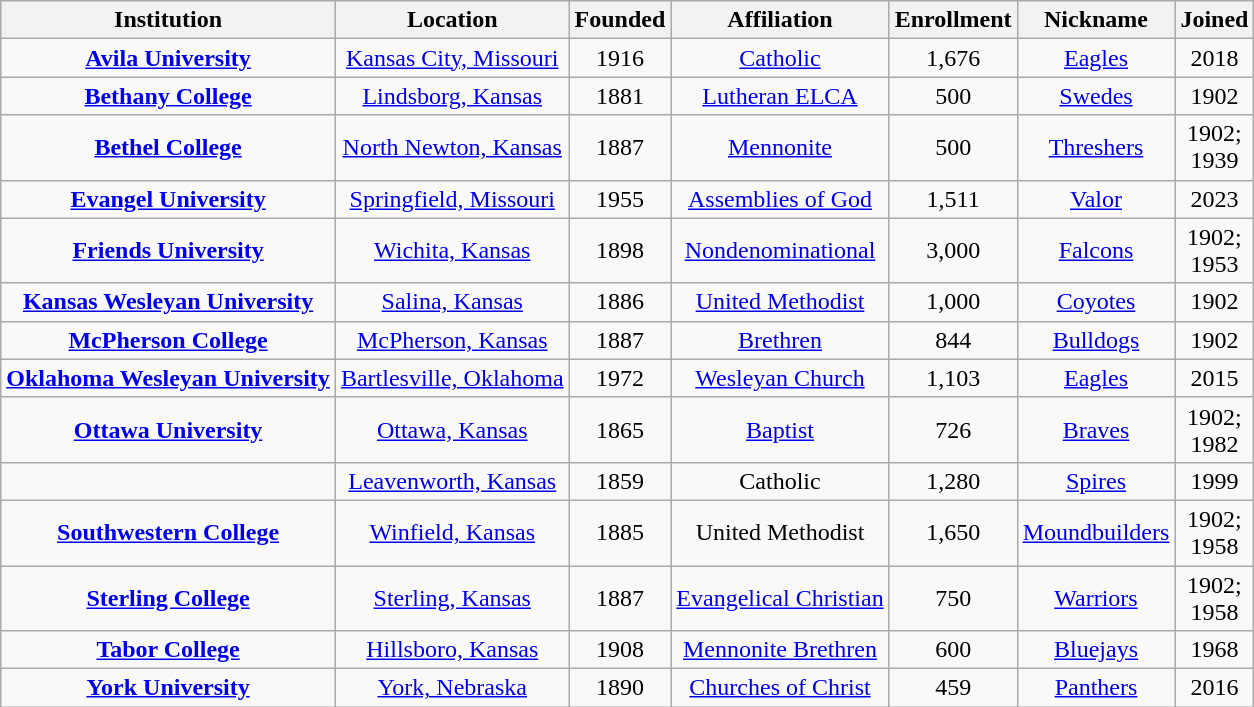<table class="wikitable sortable" style="text-align:center">
<tr>
<th>Institution</th>
<th>Location</th>
<th>Founded</th>
<th>Affiliation</th>
<th>Enrollment</th>
<th>Nickname</th>
<th>Joined</th>
</tr>
<tr>
<td><strong><a href='#'>Avila University</a></strong></td>
<td><a href='#'>Kansas City, Missouri</a></td>
<td>1916</td>
<td><a href='#'>Catholic</a><br></td>
<td>1,676</td>
<td><a href='#'>Eagles</a></td>
<td>2018</td>
</tr>
<tr>
<td><strong><a href='#'>Bethany College</a></strong></td>
<td><a href='#'>Lindsborg, Kansas</a></td>
<td>1881</td>
<td><a href='#'>Lutheran ELCA</a></td>
<td>500</td>
<td><a href='#'>Swedes</a></td>
<td>1902</td>
</tr>
<tr>
<td><strong><a href='#'>Bethel College</a></strong></td>
<td><a href='#'>North Newton, Kansas</a></td>
<td>1887</td>
<td><a href='#'>Mennonite</a></td>
<td>500</td>
<td><a href='#'>Threshers</a></td>
<td>1902;<br>1939</td>
</tr>
<tr>
<td><strong><a href='#'>Evangel University</a></strong></td>
<td><a href='#'>Springfield, Missouri</a></td>
<td>1955</td>
<td><a href='#'>Assemblies of God</a></td>
<td>1,511</td>
<td><a href='#'>Valor</a></td>
<td>2023</td>
</tr>
<tr>
<td><strong><a href='#'>Friends University</a></strong></td>
<td><a href='#'>Wichita, Kansas</a></td>
<td>1898</td>
<td><a href='#'>Nondenominational</a></td>
<td>3,000</td>
<td><a href='#'>Falcons</a></td>
<td>1902;<br>1953</td>
</tr>
<tr>
<td><strong><a href='#'>Kansas Wesleyan University</a></strong></td>
<td><a href='#'>Salina, Kansas</a></td>
<td>1886</td>
<td><a href='#'>United Methodist</a></td>
<td>1,000</td>
<td><a href='#'>Coyotes</a></td>
<td>1902</td>
</tr>
<tr>
<td><strong><a href='#'>McPherson College</a></strong></td>
<td><a href='#'>McPherson, Kansas</a></td>
<td>1887</td>
<td><a href='#'>Brethren</a></td>
<td>844</td>
<td><a href='#'>Bulldogs</a></td>
<td>1902</td>
</tr>
<tr>
<td><strong><a href='#'>Oklahoma Wesleyan University</a></strong></td>
<td><a href='#'>Bartlesville, Oklahoma</a></td>
<td>1972</td>
<td><a href='#'>Wesleyan Church</a></td>
<td>1,103</td>
<td><a href='#'>Eagles</a></td>
<td>2015</td>
</tr>
<tr>
<td><strong><a href='#'>Ottawa University</a></strong></td>
<td><a href='#'>Ottawa, Kansas</a></td>
<td>1865</td>
<td><a href='#'>Baptist</a></td>
<td>726</td>
<td><a href='#'>Braves</a></td>
<td>1902;<br>1982</td>
</tr>
<tr>
<td></td>
<td><a href='#'>Leavenworth, Kansas</a></td>
<td>1859</td>
<td>Catholic<br></td>
<td>1,280</td>
<td><a href='#'>Spires</a></td>
<td>1999</td>
</tr>
<tr>
<td><strong><a href='#'>Southwestern College</a></strong></td>
<td><a href='#'>Winfield, Kansas</a></td>
<td>1885</td>
<td>United Methodist</td>
<td>1,650</td>
<td><a href='#'>Moundbuilders</a></td>
<td>1902;<br>1958</td>
</tr>
<tr>
<td><strong><a href='#'>Sterling College</a></strong></td>
<td><a href='#'>Sterling, Kansas</a></td>
<td>1887</td>
<td><a href='#'>Evangelical Christian</a></td>
<td>750</td>
<td><a href='#'>Warriors</a></td>
<td>1902;<br>1958</td>
</tr>
<tr>
<td><strong><a href='#'>Tabor College</a></strong></td>
<td><a href='#'>Hillsboro, Kansas</a></td>
<td>1908</td>
<td><a href='#'>Mennonite Brethren</a></td>
<td>600</td>
<td><a href='#'>Bluejays</a></td>
<td>1968</td>
</tr>
<tr>
<td><strong><a href='#'>York University</a></strong></td>
<td><a href='#'>York, Nebraska</a></td>
<td>1890</td>
<td><a href='#'>Churches of Christ</a></td>
<td>459</td>
<td><a href='#'>Panthers</a></td>
<td>2016</td>
</tr>
</table>
